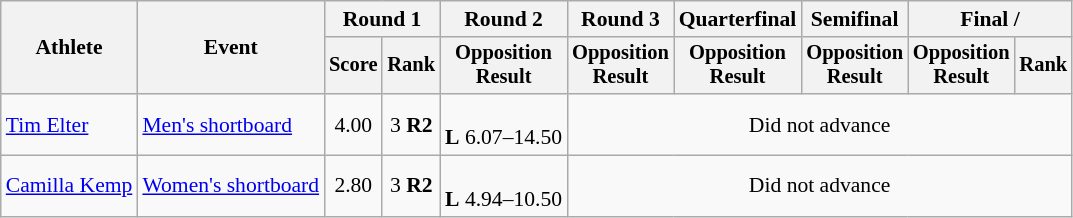<table class=wikitable style="font-size:90%">
<tr>
<th rowspan=2>Athlete</th>
<th rowspan=2>Event</th>
<th colspan=2>Round 1</th>
<th>Round 2</th>
<th>Round 3</th>
<th>Quarterfinal</th>
<th>Semifinal</th>
<th colspan=2>Final / </th>
</tr>
<tr style=font-size:95%>
<th>Score</th>
<th>Rank</th>
<th>Opposition<br>Result</th>
<th>Opposition<br>Result</th>
<th>Opposition<br>Result</th>
<th>Opposition<br>Result</th>
<th>Opposition<br>Result</th>
<th>Rank</th>
</tr>
<tr align=center>
<td align=left><a href='#'>Tim Elter</a></td>
<td align=left><a href='#'>Men's shortboard</a></td>
<td>4.00</td>
<td>3 <strong>R2</strong></td>
<td><br><strong>L</strong> 6.07–14.50</td>
<td colspan="5">Did not advance</td>
</tr>
<tr align=center>
<td align=left><a href='#'>Camilla Kemp</a></td>
<td align=left><a href='#'>Women's shortboard</a></td>
<td>2.80</td>
<td>3 <strong>R2</strong></td>
<td><br><strong>L</strong> 4.94–10.50</td>
<td colspan="5">Did not advance</td>
</tr>
</table>
